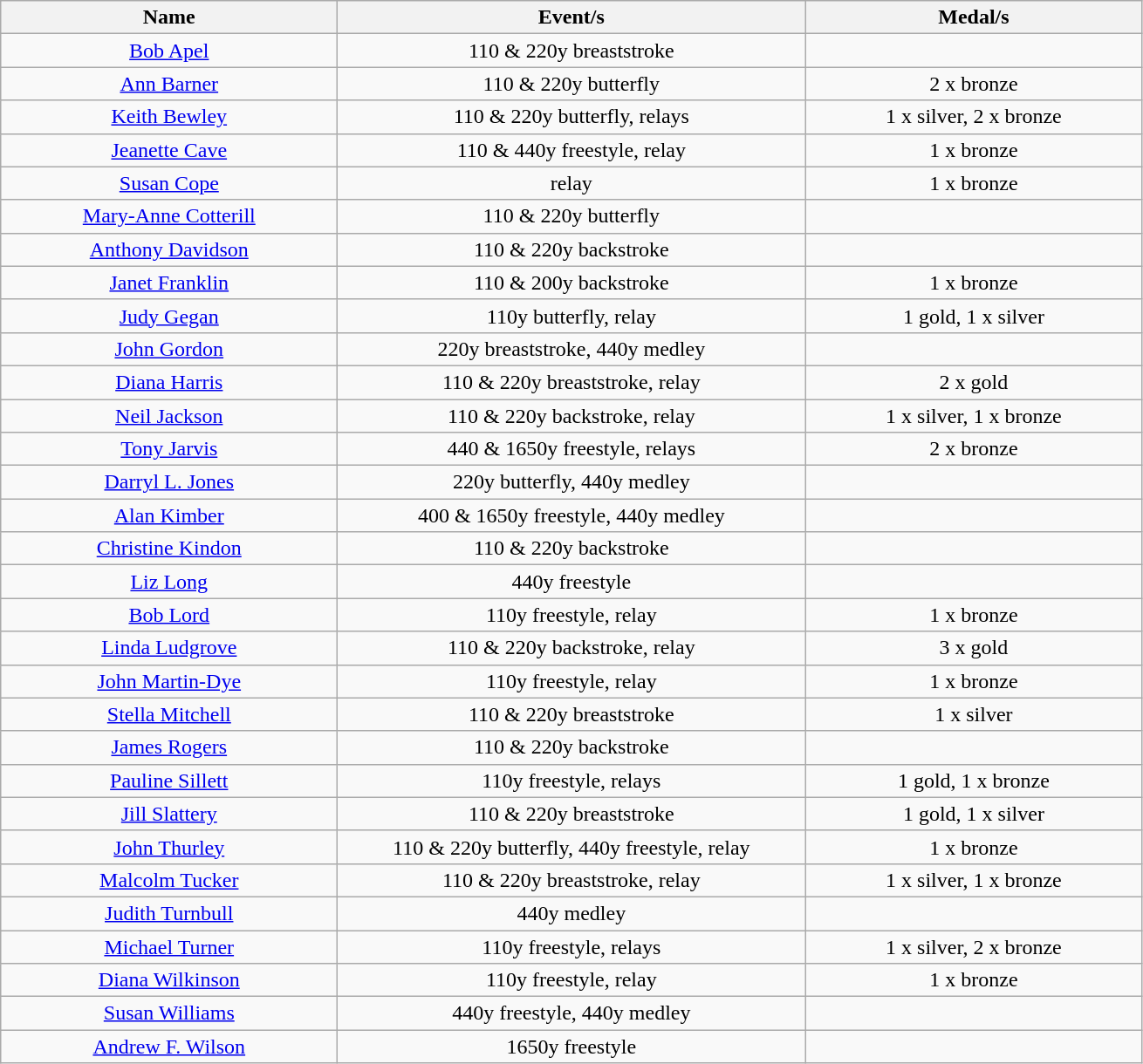<table class="wikitable" style="text-align: center">
<tr>
<th width=250>Name</th>
<th width=350>Event/s</th>
<th width=250>Medal/s</th>
</tr>
<tr>
<td><a href='#'>Bob Apel</a></td>
<td>110 & 220y breaststroke</td>
<td></td>
</tr>
<tr>
<td><a href='#'>Ann Barner</a></td>
<td>110 & 220y butterfly</td>
<td>2 x bronze</td>
</tr>
<tr>
<td><a href='#'>Keith Bewley</a></td>
<td>110 & 220y butterfly, relays</td>
<td>1 x silver, 2 x bronze</td>
</tr>
<tr>
<td><a href='#'>Jeanette Cave</a></td>
<td>110 & 440y freestyle, relay</td>
<td>1 x bronze</td>
</tr>
<tr>
<td><a href='#'>Susan Cope</a></td>
<td>relay</td>
<td>1 x bronze</td>
</tr>
<tr>
<td><a href='#'>Mary-Anne Cotterill</a></td>
<td>110 & 220y butterfly</td>
<td></td>
</tr>
<tr>
<td><a href='#'>Anthony Davidson</a></td>
<td>110 & 220y backstroke</td>
<td></td>
</tr>
<tr>
<td><a href='#'>Janet Franklin</a></td>
<td>110 & 200y backstroke</td>
<td>1 x bronze</td>
</tr>
<tr>
<td><a href='#'>Judy Gegan</a></td>
<td>110y butterfly, relay</td>
<td>1 gold, 1 x silver</td>
</tr>
<tr>
<td><a href='#'>John Gordon</a></td>
<td>220y breaststroke, 440y medley</td>
<td></td>
</tr>
<tr>
<td><a href='#'>Diana Harris</a></td>
<td>110 & 220y breaststroke, relay</td>
<td>2 x gold</td>
</tr>
<tr>
<td><a href='#'>Neil Jackson</a></td>
<td>110 & 220y backstroke, relay</td>
<td>1 x silver, 1 x bronze</td>
</tr>
<tr>
<td><a href='#'>Tony Jarvis</a></td>
<td>440 & 1650y freestyle, relays</td>
<td>2 x bronze</td>
</tr>
<tr>
<td><a href='#'>Darryl L. Jones</a></td>
<td>220y butterfly, 440y medley</td>
<td></td>
</tr>
<tr>
<td><a href='#'>Alan Kimber</a></td>
<td>400 & 1650y freestyle, 440y medley</td>
<td></td>
</tr>
<tr>
<td><a href='#'>Christine Kindon</a></td>
<td>110 & 220y backstroke</td>
<td></td>
</tr>
<tr>
<td><a href='#'>Liz Long</a></td>
<td>440y freestyle</td>
<td></td>
</tr>
<tr>
<td><a href='#'>Bob Lord</a></td>
<td>110y freestyle, relay</td>
<td>1 x bronze</td>
</tr>
<tr>
<td><a href='#'>Linda Ludgrove</a></td>
<td>110 & 220y backstroke, relay</td>
<td>3 x gold</td>
</tr>
<tr>
<td><a href='#'>John Martin-Dye</a></td>
<td>110y freestyle, relay</td>
<td>1 x bronze</td>
</tr>
<tr>
<td><a href='#'>Stella Mitchell</a></td>
<td>110 & 220y breaststroke</td>
<td>1 x silver</td>
</tr>
<tr>
<td><a href='#'>James Rogers</a></td>
<td>110 & 220y backstroke</td>
<td></td>
</tr>
<tr>
<td><a href='#'>Pauline Sillett</a></td>
<td>110y freestyle, relays</td>
<td>1 gold, 1 x bronze</td>
</tr>
<tr>
<td><a href='#'>Jill Slattery</a></td>
<td>110 & 220y breaststroke</td>
<td>1 gold, 1 x silver</td>
</tr>
<tr>
<td><a href='#'>John Thurley</a></td>
<td>110 & 220y butterfly, 440y freestyle, relay</td>
<td>1 x bronze</td>
</tr>
<tr>
<td><a href='#'>Malcolm Tucker</a></td>
<td>110 & 220y breaststroke, relay</td>
<td>1 x silver, 1 x bronze</td>
</tr>
<tr>
<td><a href='#'>Judith Turnbull</a></td>
<td>440y medley</td>
<td></td>
</tr>
<tr>
<td><a href='#'>Michael Turner</a></td>
<td>110y freestyle, relays</td>
<td>1 x silver, 2 x bronze</td>
</tr>
<tr>
<td><a href='#'>Diana Wilkinson</a></td>
<td>110y freestyle, relay</td>
<td>1 x bronze</td>
</tr>
<tr>
<td><a href='#'>Susan Williams</a></td>
<td>440y freestyle, 440y medley</td>
<td></td>
</tr>
<tr>
<td><a href='#'>Andrew F. Wilson</a></td>
<td>1650y freestyle</td>
<td></td>
</tr>
</table>
